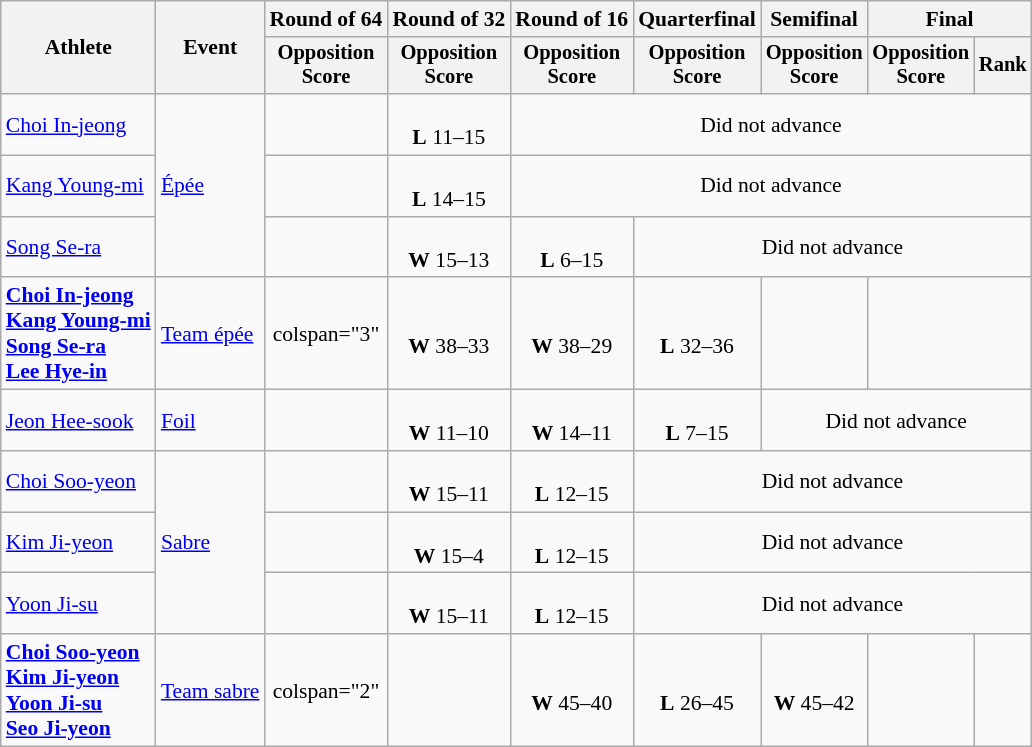<table class="wikitable" style="font-size:90%; text-align:center">
<tr>
<th rowspan="2">Athlete</th>
<th rowspan="2">Event</th>
<th>Round of 64</th>
<th>Round of 32</th>
<th>Round of 16</th>
<th>Quarterfinal</th>
<th>Semifinal</th>
<th colspan="2">Final</th>
</tr>
<tr style="font-size:95%">
<th>Opposition<br>Score</th>
<th>Opposition<br>Score</th>
<th>Opposition<br>Score</th>
<th>Opposition<br>Score</th>
<th>Opposition<br>Score</th>
<th>Opposition<br>Score</th>
<th>Rank</th>
</tr>
<tr>
<td style="text-align:left"><a href='#'>Choi In-jeong</a></td>
<td rowspan="3" style="text-align:left"><a href='#'>Épée</a></td>
<td></td>
<td><br><strong>L</strong> 11–15</td>
<td colspan="5">Did not advance</td>
</tr>
<tr>
<td style="text-align:left"><a href='#'>Kang Young-mi</a></td>
<td></td>
<td><br><strong>L</strong> 14–15</td>
<td colspan="5">Did not advance</td>
</tr>
<tr>
<td style="text-align:left"><a href='#'>Song Se-ra</a></td>
<td></td>
<td><br><strong>W</strong> 15–13</td>
<td><br><strong>L</strong> 6–15</td>
<td colspan="4">Did not advance</td>
</tr>
<tr>
<td style="text-align:left"><strong><a href='#'>Choi In-jeong</a><br><a href='#'>Kang Young-mi</a><br><a href='#'>Song Se-ra</a><br><a href='#'>Lee Hye-in</a></strong></td>
<td style="text-align:left"><a href='#'>Team épée</a></td>
<td>colspan="3" </td>
<td><br><strong>W</strong> 38–33</td>
<td><br><strong>W</strong> 38–29</td>
<td><br><strong>L</strong> 32–36</td>
<td></td>
</tr>
<tr>
<td style="text-align:left"><a href='#'>Jeon Hee-sook</a></td>
<td style="text-align:left"><a href='#'>Foil</a></td>
<td></td>
<td><br><strong>W</strong> 11–10</td>
<td><br><strong>W</strong> 14–11</td>
<td><br><strong>L</strong> 7–15</td>
<td colspan="3">Did not advance</td>
</tr>
<tr>
<td style="text-align:left"><a href='#'>Choi Soo-yeon</a></td>
<td rowspan="3" style="text-align:left"><a href='#'>Sabre</a></td>
<td></td>
<td><br><strong>W</strong> 15–11</td>
<td><br><strong>L</strong> 12–15</td>
<td colspan="4">Did not advance</td>
</tr>
<tr>
<td style="text-align:left"><a href='#'>Kim Ji-yeon</a></td>
<td></td>
<td><br><strong>W</strong> 15–4</td>
<td><br><strong>L</strong> 12–15</td>
<td colspan="4">Did not advance</td>
</tr>
<tr>
<td style="text-align:left"><a href='#'>Yoon Ji-su</a></td>
<td></td>
<td><br><strong>W</strong> 15–11</td>
<td><br><strong>L</strong> 12–15</td>
<td colspan="4">Did not advance</td>
</tr>
<tr>
<td style="text-align:left"><strong><a href='#'>Choi Soo-yeon</a><br><a href='#'>Kim Ji-yeon</a><br><a href='#'>Yoon Ji-su</a><br><a href='#'>Seo Ji-yeon</a></strong></td>
<td style="text-align:left"><a href='#'>Team sabre</a></td>
<td>colspan="2" </td>
<td></td>
<td><br><strong>W</strong> 45–40</td>
<td><br><strong>L</strong> 26–45</td>
<td><br><strong>W</strong> 45–42</td>
<td></td>
</tr>
</table>
